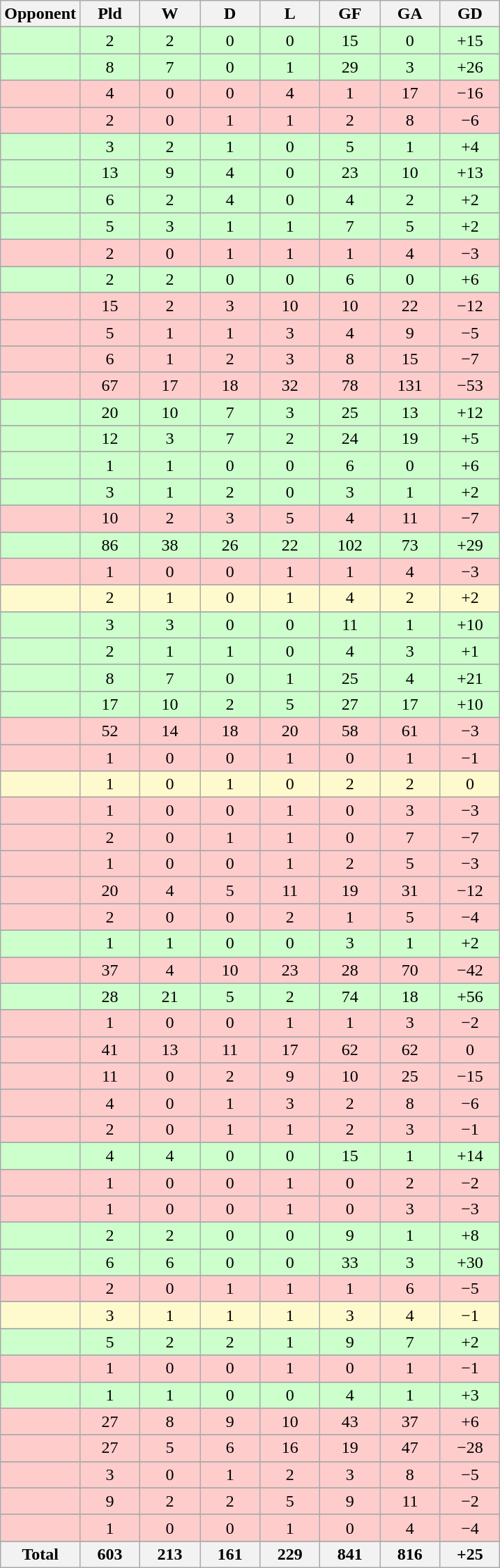<table class="wikitable sortable" style="text-align: center">
<tr>
<th width=50>Opponent<br></th>
<th width=50>Pld<br></th>
<th width=50>W<br></th>
<th width=50>D<br></th>
<th width=50>L<br></th>
<th width=50>GF<br></th>
<th width=50>GA<br></th>
<th width=50>GD<br></th>
</tr>
<tr>
</tr>
<tr bgcolor=CCFFCC>
<td style="text-align:left;"></td>
<td>2</td>
<td>2</td>
<td>0</td>
<td>0</td>
<td>15</td>
<td>0</td>
<td>+15</td>
</tr>
<tr>
</tr>
<tr bgcolor=CCFFCC>
<td style="text-align:left;"></td>
<td>8</td>
<td>7</td>
<td>0</td>
<td>1</td>
<td>29</td>
<td>3</td>
<td>+26</td>
</tr>
<tr>
</tr>
<tr bgcolor=FFCCCC>
<td style="text-align:left;"></td>
<td>4</td>
<td>0</td>
<td>0</td>
<td>4</td>
<td>1</td>
<td>17</td>
<td>−16</td>
</tr>
<tr>
</tr>
<tr bgcolor=FFCCCC>
<td style="text-align:left;"></td>
<td>2</td>
<td>0</td>
<td>1</td>
<td>1</td>
<td>2</td>
<td>8</td>
<td>−6</td>
</tr>
<tr>
</tr>
<tr bgcolor=CCFFCC>
<td style="text-align:left;"></td>
<td>3</td>
<td>2</td>
<td>1</td>
<td>0</td>
<td>5</td>
<td>1</td>
<td>+4</td>
</tr>
<tr>
</tr>
<tr bgcolor=CCFFCC>
<td style="text-align:left;"></td>
<td>13</td>
<td>9</td>
<td>4</td>
<td>0</td>
<td>23</td>
<td>10</td>
<td>+13</td>
</tr>
<tr>
</tr>
<tr bgcolor=CCFFCC>
<td style="text-align:left;"></td>
<td>6</td>
<td>2</td>
<td>4</td>
<td>0</td>
<td>4</td>
<td>2</td>
<td>+2</td>
</tr>
<tr>
</tr>
<tr bgcolor=CCFFCC>
<td style="text-align:left;"></td>
<td>5</td>
<td>3</td>
<td>1</td>
<td>1</td>
<td>7</td>
<td>5</td>
<td>+2</td>
</tr>
<tr>
</tr>
<tr bgcolor=FFCCCC>
<td style="text-align:left;"></td>
<td>2</td>
<td>0</td>
<td>1</td>
<td>1</td>
<td>1</td>
<td>4</td>
<td>−3</td>
</tr>
<tr>
</tr>
<tr bgcolor=CCFFCC>
<td style="text-align:left;"></td>
<td>2</td>
<td>2</td>
<td>0</td>
<td>0</td>
<td>6</td>
<td>0</td>
<td>+6</td>
</tr>
<tr>
</tr>
<tr bgcolor=FFCCCC>
<td style="text-align:left;"></td>
<td>15</td>
<td>2</td>
<td>3</td>
<td>10</td>
<td>10</td>
<td>22</td>
<td>−12</td>
</tr>
<tr>
</tr>
<tr bgcolor=FFCCCC>
<td style="text-align:left;"></td>
<td>5</td>
<td>1</td>
<td>1</td>
<td>3</td>
<td>4</td>
<td>9</td>
<td>−5</td>
</tr>
<tr>
</tr>
<tr bgcolor=FFCCCC>
<td style="text-align:left;"></td>
<td>6</td>
<td>1</td>
<td>2</td>
<td>3</td>
<td>8</td>
<td>15</td>
<td>−7</td>
</tr>
<tr>
</tr>
<tr bgcolor=FFCCCC>
<td style="text-align:left;"></td>
<td>67</td>
<td>17</td>
<td>18</td>
<td>32</td>
<td>78</td>
<td>131</td>
<td>−53</td>
</tr>
<tr>
</tr>
<tr bgcolor=CCFFCC>
<td style="text-align:left;"></td>
<td>20</td>
<td>10</td>
<td>7</td>
<td>3</td>
<td>25</td>
<td>13</td>
<td>+12</td>
</tr>
<tr>
</tr>
<tr bgcolor=CCFFCC>
<td style="text-align:left;"></td>
<td>12</td>
<td>3</td>
<td>7</td>
<td>2</td>
<td>24</td>
<td>19</td>
<td>+5</td>
</tr>
<tr>
</tr>
<tr bgcolor=CCFFCC>
<td style="text-align:left;"></td>
<td>1</td>
<td>1</td>
<td>0</td>
<td>0</td>
<td>6</td>
<td>0</td>
<td>+6</td>
</tr>
<tr>
</tr>
<tr bgcolor=CCFFCC>
<td style="text-align:left;"></td>
<td>3</td>
<td>1</td>
<td>2</td>
<td>0</td>
<td>3</td>
<td>1</td>
<td>+2</td>
</tr>
<tr>
</tr>
<tr bgcolor=FFCCCC>
<td style="text-align:left;"></td>
<td>10</td>
<td>2</td>
<td>3</td>
<td>5</td>
<td>4</td>
<td>11</td>
<td>−7</td>
</tr>
<tr>
</tr>
<tr bgcolor=CCFFCC>
<td style="text-align:left;"></td>
<td>86</td>
<td>38</td>
<td>26</td>
<td>22</td>
<td>102</td>
<td>73</td>
<td>+29</td>
</tr>
<tr>
</tr>
<tr bgcolor=FFCCCC>
<td style="text-align:left;"></td>
<td>1</td>
<td>0</td>
<td>0</td>
<td>1</td>
<td>1</td>
<td>4</td>
<td>−3</td>
</tr>
<tr>
</tr>
<tr bgcolor=FFFACD>
<td style="text-align:left;"></td>
<td>2</td>
<td>1</td>
<td>0</td>
<td>1</td>
<td>4</td>
<td>2</td>
<td>+2</td>
</tr>
<tr>
</tr>
<tr bgcolor=CCFFCC>
<td style="text-align:left;"></td>
<td>3</td>
<td>3</td>
<td>0</td>
<td>0</td>
<td>11</td>
<td>1</td>
<td>+10</td>
</tr>
<tr>
</tr>
<tr bgcolor=CCFFCC>
<td style="text-align:left;"></td>
<td>2</td>
<td>1</td>
<td>1</td>
<td>0</td>
<td>4</td>
<td>3</td>
<td>+1</td>
</tr>
<tr>
</tr>
<tr bgcolor=CCFFCC>
<td style="text-align:left;"></td>
<td>8</td>
<td>7</td>
<td>0</td>
<td>1</td>
<td>25</td>
<td>4</td>
<td>+21</td>
</tr>
<tr>
</tr>
<tr bgcolor=CCFFCC>
<td style="text-align:left;"></td>
<td>17</td>
<td>10</td>
<td>2</td>
<td>5</td>
<td>27</td>
<td>17</td>
<td>+10</td>
</tr>
<tr>
</tr>
<tr bgcolor=FFCCCC>
<td style="text-align:left;"></td>
<td>52</td>
<td>14</td>
<td>18</td>
<td>20</td>
<td>58</td>
<td>61</td>
<td>−3</td>
</tr>
<tr>
</tr>
<tr bgcolor=FFCCCC>
<td style="text-align:left;"></td>
<td>1</td>
<td>0</td>
<td>0</td>
<td>1</td>
<td>0</td>
<td>1</td>
<td>−1</td>
</tr>
<tr>
</tr>
<tr bgcolor=FFFACD>
<td style="text-align:left;"></td>
<td>1</td>
<td>0</td>
<td>1</td>
<td>0</td>
<td>2</td>
<td>2</td>
<td>0</td>
</tr>
<tr>
</tr>
<tr bgcolor=FFCCCC>
<td style="text-align:left;"></td>
<td>1</td>
<td>0</td>
<td>0</td>
<td>1</td>
<td>0</td>
<td>3</td>
<td>−3</td>
</tr>
<tr>
</tr>
<tr bgcolor=FFCCCC>
<td style="text-align:left;"></td>
<td>2</td>
<td>0</td>
<td>1</td>
<td>1</td>
<td>0</td>
<td>7</td>
<td>−7</td>
</tr>
<tr>
</tr>
<tr bgcolor=FFCCCC>
<td style="text-align:left;"></td>
<td>1</td>
<td>0</td>
<td>0</td>
<td>1</td>
<td>2</td>
<td>5</td>
<td>−3</td>
</tr>
<tr>
</tr>
<tr bgcolor=FFCCCC>
<td style="text-align:left;"></td>
<td>20</td>
<td>4</td>
<td>5</td>
<td>11</td>
<td>19</td>
<td>31</td>
<td>−12</td>
</tr>
<tr>
</tr>
<tr bgcolor=FFCCCC>
<td style="text-align:left;"></td>
<td>2</td>
<td>0</td>
<td>0</td>
<td>2</td>
<td>1</td>
<td>5</td>
<td>−4</td>
</tr>
<tr>
</tr>
<tr bgcolor=CCFFCC>
<td style="text-align:left;"></td>
<td>1</td>
<td>1</td>
<td>0</td>
<td>0</td>
<td>3</td>
<td>1</td>
<td>+2</td>
</tr>
<tr>
</tr>
<tr bgcolor=FFCCCC>
<td style="text-align:left;"></td>
<td>37</td>
<td>4</td>
<td>10</td>
<td>23</td>
<td>28</td>
<td>70</td>
<td>−42</td>
</tr>
<tr>
</tr>
<tr bgcolor=CCFFCC>
<td style="text-align:left;"></td>
<td>28</td>
<td>21</td>
<td>5</td>
<td>2</td>
<td>74</td>
<td>18</td>
<td>+56</td>
</tr>
<tr>
</tr>
<tr bgcolor=FFCCCC>
<td style="text-align:left;"></td>
<td>1</td>
<td>0</td>
<td>0</td>
<td>1</td>
<td>1</td>
<td>3</td>
<td>−2</td>
</tr>
<tr>
</tr>
<tr bgcolor=FFCCCC>
<td style="text-align:left;"></td>
<td>41</td>
<td>13</td>
<td>11</td>
<td>17</td>
<td>62</td>
<td>62</td>
<td>0</td>
</tr>
<tr>
</tr>
<tr bgcolor=FFCCCC>
<td style="text-align:left;"></td>
<td>11</td>
<td>0</td>
<td>2</td>
<td>9</td>
<td>10</td>
<td>25</td>
<td>−15</td>
</tr>
<tr>
</tr>
<tr bgcolor=FFCCCC>
<td style="text-align:left;"></td>
<td>4</td>
<td>0</td>
<td>1</td>
<td>3</td>
<td>2</td>
<td>8</td>
<td>−6</td>
</tr>
<tr>
</tr>
<tr bgcolor=FFCCCC>
<td style="text-align:left;"></td>
<td>2</td>
<td>0</td>
<td>1</td>
<td>1</td>
<td>2</td>
<td>3</td>
<td>−1</td>
</tr>
<tr>
</tr>
<tr bgcolor=CCFFCC>
<td style="text-align:left;"></td>
<td>4</td>
<td>4</td>
<td>0</td>
<td>0</td>
<td>15</td>
<td>1</td>
<td>+14</td>
</tr>
<tr>
</tr>
<tr bgcolor=FFCCCC>
<td style="text-align:left;"></td>
<td>1</td>
<td>0</td>
<td>0</td>
<td>1</td>
<td>0</td>
<td>2</td>
<td>−2</td>
</tr>
<tr>
</tr>
<tr bgcolor=FFCCCC>
<td style="text-align:left;"></td>
<td>1</td>
<td>0</td>
<td>0</td>
<td>1</td>
<td>0</td>
<td>3</td>
<td>−3</td>
</tr>
<tr>
</tr>
<tr bgcolor=CCFFCC>
<td style="text-align:left;"></td>
<td>2</td>
<td>2</td>
<td>0</td>
<td>0</td>
<td>9</td>
<td>1</td>
<td>+8</td>
</tr>
<tr>
</tr>
<tr bgcolor=CCFFCC>
<td style="text-align:left;"></td>
<td>6</td>
<td>6</td>
<td>0</td>
<td>0</td>
<td>33</td>
<td>3</td>
<td>+30</td>
</tr>
<tr>
</tr>
<tr bgcolor=FFCCCC>
<td style="text-align:left;"></td>
<td>2</td>
<td>0</td>
<td>1</td>
<td>1</td>
<td>1</td>
<td>6</td>
<td>−5</td>
</tr>
<tr>
</tr>
<tr bgcolor=FFFACD>
<td style="text-align:left;"></td>
<td>3</td>
<td>1</td>
<td>1</td>
<td>1</td>
<td>3</td>
<td>4</td>
<td>−1</td>
</tr>
<tr>
</tr>
<tr bgcolor=CCFFCC>
<td style="text-align:left;"></td>
<td>5</td>
<td>2</td>
<td>2</td>
<td>1</td>
<td>9</td>
<td>7</td>
<td>+2</td>
</tr>
<tr>
</tr>
<tr bgcolor=FFCCCC>
<td style="text-align:left;"></td>
<td>1</td>
<td>0</td>
<td>0</td>
<td>1</td>
<td>0</td>
<td>1</td>
<td>−1</td>
</tr>
<tr>
</tr>
<tr bgcolor=CCFFCC>
<td style="text-align:left;"></td>
<td>1</td>
<td>1</td>
<td>0</td>
<td>0</td>
<td>4</td>
<td>1</td>
<td>+3</td>
</tr>
<tr>
</tr>
<tr bgcolor=FFCCCC>
<td style="text-align:left;"></td>
<td>27</td>
<td>8</td>
<td>9</td>
<td>10</td>
<td>43</td>
<td>37</td>
<td>+6</td>
</tr>
<tr>
</tr>
<tr bgcolor=FFCCCC>
<td style="text-align:left;"></td>
<td>27</td>
<td>5</td>
<td>6</td>
<td>16</td>
<td>19</td>
<td>47</td>
<td>−28</td>
</tr>
<tr>
</tr>
<tr bgcolor=FFCCCC>
<td style="text-align:left;"></td>
<td>3</td>
<td>0</td>
<td>1</td>
<td>2</td>
<td>3</td>
<td>8</td>
<td>−5</td>
</tr>
<tr>
</tr>
<tr bgcolor=FFCCCC>
<td style="text-align:left;"></td>
<td>9</td>
<td>2</td>
<td>2</td>
<td>5</td>
<td>9</td>
<td>11</td>
<td>−2</td>
</tr>
<tr>
</tr>
<tr bgcolor=FFCCCC>
<td style="text-align:left;"></td>
<td>1</td>
<td>0</td>
<td>0</td>
<td>1</td>
<td>0</td>
<td>4</td>
<td>−4</td>
</tr>
<tr>
</tr>
<tr class="sortbottom">
<th>Total</th>
<th>603</th>
<th>213</th>
<th>161</th>
<th>229</th>
<th>841</th>
<th>816</th>
<th>+25</th>
</tr>
</table>
